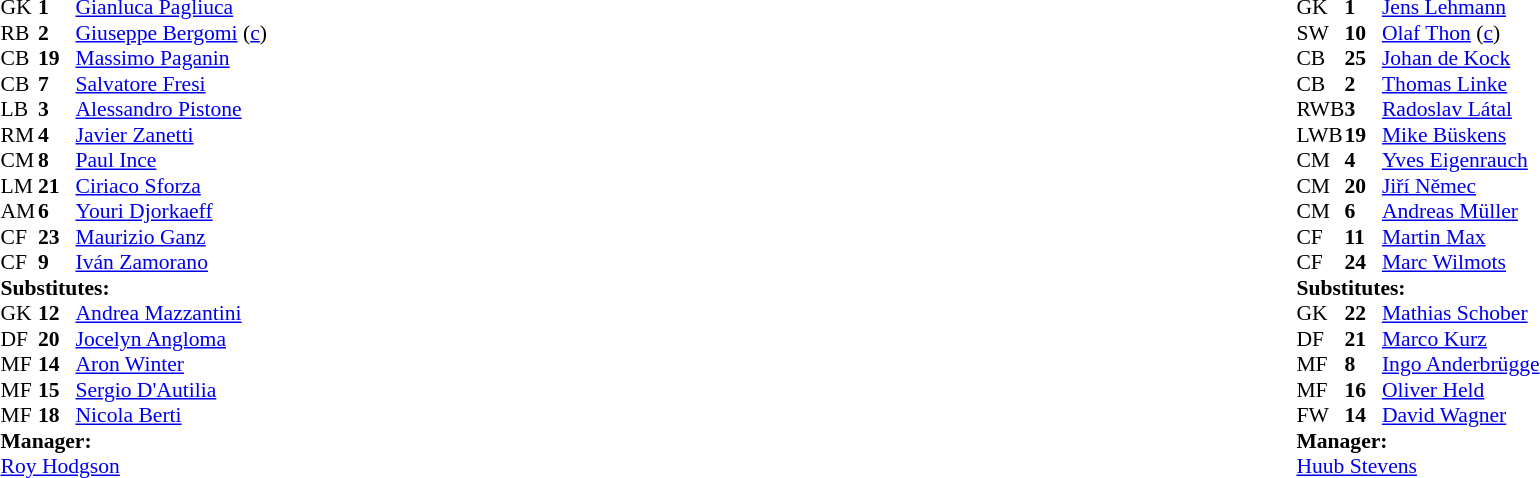<table width="100%">
<tr>
<td valign="top" width="40%"><br><table style="font-size:90%" cellspacing="0" cellpadding="0">
<tr>
<th width=25></th>
<th width=25></th>
</tr>
<tr>
<td>GK</td>
<td><strong>1</strong></td>
<td> <a href='#'>Gianluca Pagliuca</a></td>
</tr>
<tr>
<td>RB</td>
<td><strong>2</strong></td>
<td> <a href='#'>Giuseppe Bergomi</a> (<a href='#'>c</a>)</td>
<td></td>
<td></td>
</tr>
<tr>
<td>CB</td>
<td><strong>19</strong></td>
<td> <a href='#'>Massimo Paganin</a></td>
</tr>
<tr>
<td>CB</td>
<td><strong>7</strong></td>
<td> <a href='#'>Salvatore Fresi</a></td>
<td></td>
</tr>
<tr>
<td>LB</td>
<td><strong>3</strong></td>
<td> <a href='#'>Alessandro Pistone</a></td>
</tr>
<tr>
<td>RM</td>
<td><strong>4</strong></td>
<td> <a href='#'>Javier Zanetti</a></td>
<td></td>
<td></td>
</tr>
<tr>
<td>CM</td>
<td><strong>8</strong></td>
<td> <a href='#'>Paul Ince</a></td>
</tr>
<tr>
<td>LM</td>
<td><strong>21</strong></td>
<td> <a href='#'>Ciriaco Sforza</a></td>
<td></td>
<td></td>
</tr>
<tr>
<td>AM</td>
<td><strong>6</strong></td>
<td> <a href='#'>Youri Djorkaeff</a></td>
<td></td>
</tr>
<tr>
<td>CF</td>
<td><strong>23</strong></td>
<td> <a href='#'>Maurizio Ganz</a></td>
<td></td>
</tr>
<tr>
<td>CF</td>
<td><strong>9</strong></td>
<td> <a href='#'>Iván Zamorano</a></td>
<td></td>
</tr>
<tr>
<td colspan="3"><strong>Substitutes:</strong></td>
</tr>
<tr>
<td>GK</td>
<td><strong>12</strong></td>
<td> <a href='#'>Andrea Mazzantini</a></td>
</tr>
<tr>
<td>DF</td>
<td><strong>20</strong></td>
<td> <a href='#'>Jocelyn Angloma</a></td>
<td></td>
<td></td>
</tr>
<tr>
<td>MF</td>
<td><strong>14</strong></td>
<td> <a href='#'>Aron Winter</a></td>
<td></td>
<td></td>
</tr>
<tr>
<td>MF</td>
<td><strong>15</strong></td>
<td> <a href='#'>Sergio D'Autilia</a></td>
</tr>
<tr>
<td>MF</td>
<td><strong>18</strong></td>
<td> <a href='#'>Nicola Berti</a></td>
<td></td>
<td></td>
</tr>
<tr>
<td colspan="3"><strong>Manager:</strong></td>
</tr>
<tr>
<td colspan="3"> <a href='#'>Roy Hodgson</a></td>
</tr>
</table>
</td>
<td valign="top"></td>
<td valign="top" width="50%"><br><table style="font-size:90%;margin:auto" cellspacing="0" cellpadding="0">
<tr>
<th width=25></th>
<th width=25></th>
</tr>
<tr>
<td>GK</td>
<td><strong>1</strong></td>
<td> <a href='#'>Jens Lehmann</a></td>
<td></td>
</tr>
<tr>
<td>SW</td>
<td><strong>10</strong></td>
<td> <a href='#'>Olaf Thon</a> (<a href='#'>c</a>)</td>
<td></td>
</tr>
<tr>
<td>CB</td>
<td><strong>25</strong></td>
<td> <a href='#'>Johan de Kock</a></td>
</tr>
<tr>
<td>CB</td>
<td><strong>2</strong></td>
<td> <a href='#'>Thomas Linke</a></td>
</tr>
<tr>
<td>RWB</td>
<td><strong>3</strong></td>
<td> <a href='#'>Radoslav Látal</a></td>
<td></td>
<td></td>
</tr>
<tr>
<td>LWB</td>
<td><strong>19</strong></td>
<td> <a href='#'>Mike Büskens</a></td>
</tr>
<tr>
<td>CM</td>
<td><strong>4</strong></td>
<td> <a href='#'>Yves Eigenrauch</a></td>
<td></td>
</tr>
<tr>
<td>CM</td>
<td><strong>20</strong></td>
<td> <a href='#'>Jiří Němec</a></td>
</tr>
<tr>
<td>CM</td>
<td><strong>6</strong></td>
<td> <a href='#'>Andreas Müller</a></td>
<td></td>
<td></td>
</tr>
<tr>
<td>CF</td>
<td><strong>11</strong></td>
<td> <a href='#'>Martin Max</a></td>
</tr>
<tr>
<td>CF</td>
<td><strong>24</strong></td>
<td> <a href='#'>Marc Wilmots</a></td>
<td></td>
</tr>
<tr>
<td colspan="3"><strong>Substitutes:</strong></td>
</tr>
<tr>
<td>GK</td>
<td><strong>22</strong></td>
<td> <a href='#'>Mathias Schober</a></td>
</tr>
<tr>
<td>DF</td>
<td><strong>21</strong></td>
<td> <a href='#'>Marco Kurz</a></td>
</tr>
<tr>
<td>MF</td>
<td><strong>8</strong></td>
<td> <a href='#'>Ingo Anderbrügge</a></td>
<td></td>
<td></td>
</tr>
<tr>
<td>MF</td>
<td><strong>16</strong></td>
<td> <a href='#'>Oliver Held</a></td>
<td></td>
<td></td>
</tr>
<tr>
<td>FW</td>
<td><strong>14</strong></td>
<td> <a href='#'>David Wagner</a></td>
</tr>
<tr>
<td colspan="3"><strong>Manager:</strong></td>
</tr>
<tr>
<td colspan="3"> <a href='#'>Huub Stevens</a></td>
</tr>
</table>
</td>
</tr>
</table>
